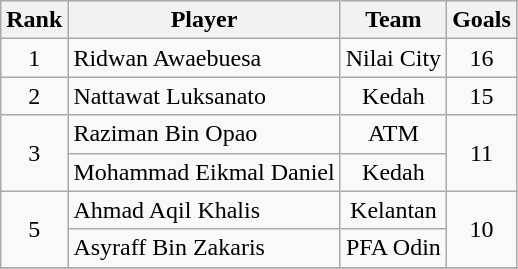<table class="wikitable sortable" style="text-align:center">
<tr>
<th>Rank</th>
<th>Player</th>
<th>Team</th>
<th>Goals</th>
</tr>
<tr>
<td>1</td>
<td style="text-align:left;"> Ridwan Awaebuesa</td>
<td>Nilai City</td>
<td>16</td>
</tr>
<tr>
<td>2</td>
<td style="text-align:left;"> Nattawat Luksanato</td>
<td>Kedah</td>
<td>15</td>
</tr>
<tr>
<td rowspan=2>3</td>
<td style="text-align:left;"> Raziman Bin Opao</td>
<td>ATM</td>
<td rowspan=2>11</td>
</tr>
<tr>
<td style="text-align:left;">  Mohammad Eikmal Daniel</td>
<td>Kedah</td>
</tr>
<tr>
<td rowspan=2>5</td>
<td style="text-align:left;"> Ahmad Aqil Khalis</td>
<td>Kelantan</td>
<td rowspan=2>10</td>
</tr>
<tr>
<td style="text-align:left;"> Asyraff Bin Zakaris</td>
<td>PFA Odin</td>
</tr>
<tr>
</tr>
</table>
